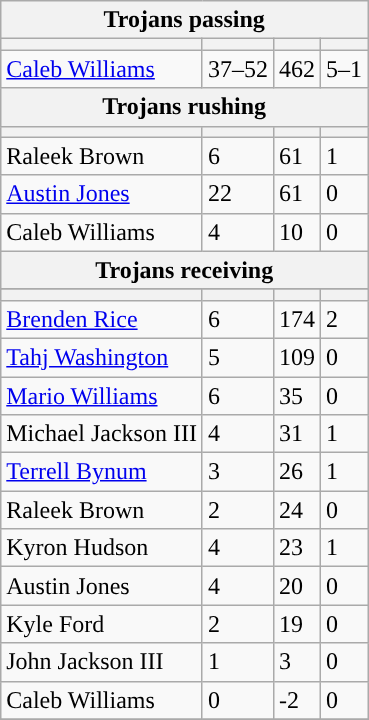<table class="wikitable plainrowheaders">
<tr>
<th colspan="6">Trojans passing</th>
</tr>
<tr>
<th scope="col"></th>
<th scope="col"></th>
<th scope="col"></th>
<th scope="col"></th>
</tr>
<tr>
<td><a href='#'>Caleb Williams</a></td>
<td>37–52</td>
<td>462</td>
<td>5–1</td>
</tr>
<tr>
<th colspan="6">Trojans rushing</th>
</tr>
<tr>
<th scope="col"></th>
<th scope="col"></th>
<th scope="col"></th>
<th scope="col"></th>
</tr>
<tr>
<td>Raleek Brown</td>
<td>6</td>
<td>61</td>
<td>1</td>
</tr>
<tr>
<td><a href='#'>Austin Jones</a></td>
<td>22</td>
<td>61</td>
<td>0</td>
</tr>
<tr>
<td>Caleb Williams</td>
<td>4</td>
<td>10</td>
<td>0</td>
</tr>
<tr>
<th colspan="6">Trojans receiving</th>
</tr>
<tr>
</tr>
<tr>
<th scope="col"></th>
<th scope="col"></th>
<th scope="col"></th>
<th scope="col"></th>
</tr>
<tr>
<td><a href='#'>Brenden Rice</a></td>
<td>6</td>
<td>174</td>
<td>2</td>
</tr>
<tr>
<td><a href='#'>Tahj Washington</a></td>
<td>5</td>
<td>109</td>
<td>0</td>
</tr>
<tr>
<td><a href='#'>Mario Williams</a></td>
<td>6</td>
<td>35</td>
<td>0</td>
</tr>
<tr>
<td>Michael Jackson III</td>
<td>4</td>
<td>31</td>
<td>1</td>
</tr>
<tr>
<td><a href='#'>Terrell Bynum</a></td>
<td>3</td>
<td>26</td>
<td>1</td>
</tr>
<tr>
<td>Raleek Brown</td>
<td>2</td>
<td>24</td>
<td>0</td>
</tr>
<tr>
<td>Kyron Hudson</td>
<td>4</td>
<td>23</td>
<td>1</td>
</tr>
<tr>
<td>Austin Jones</td>
<td>4</td>
<td>20</td>
<td>0</td>
</tr>
<tr>
<td>Kyle Ford</td>
<td>2</td>
<td>19</td>
<td>0</td>
</tr>
<tr>
<td>John Jackson III</td>
<td>1</td>
<td>3</td>
<td>0</td>
</tr>
<tr>
<td>Caleb Williams</td>
<td>0</td>
<td>-2</td>
<td>0</td>
</tr>
<tr>
</tr>
</table>
